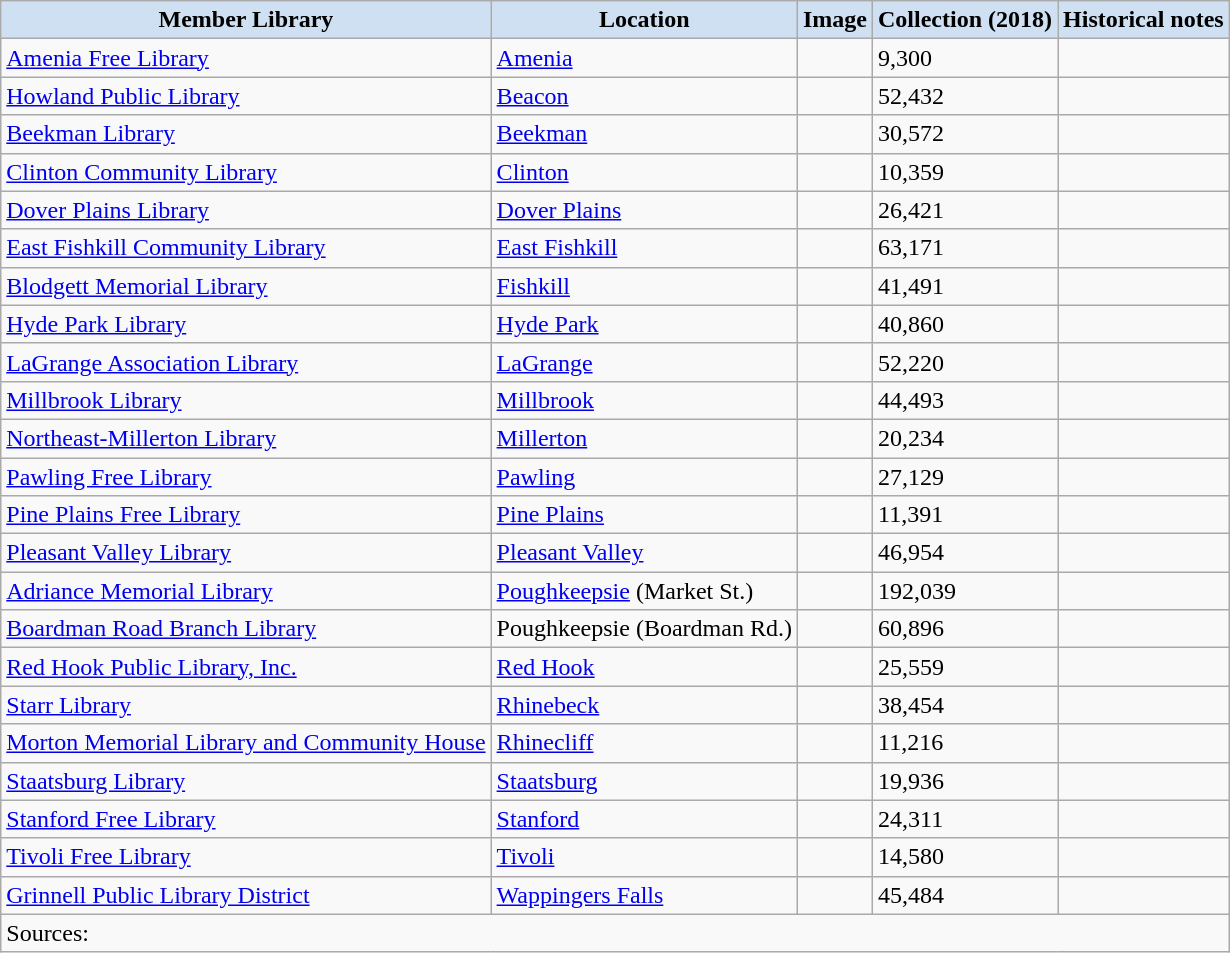<table class="wikitable sortable" align="center">
<tr>
<th style="background-color:#cee0f2;"><strong>Member Library</strong></th>
<th style="background-color:#cee0f2;"><strong>Location</strong></th>
<th style="background-color:#cee0f2;" class="unsortable"><strong>Image</strong></th>
<th style="background-color:#cee0f2;" data-sort-type="number"><strong>Collection</strong> (2018)</th>
<th style="background-color:#cee0f2;" class="unsortable"><strong>Historical notes</strong></th>
</tr>
<tr>
<td><a href='#'>Amenia Free Library</a></td>
<td><a href='#'>Amenia</a></td>
<td></td>
<td>9,300</td>
<td></td>
</tr>
<tr>
<td><a href='#'>Howland Public Library</a></td>
<td><a href='#'>Beacon</a></td>
<td></td>
<td>52,432</td>
<td></td>
</tr>
<tr>
<td><a href='#'>Beekman Library</a></td>
<td><a href='#'>Beekman</a></td>
<td></td>
<td>30,572</td>
<td></td>
</tr>
<tr>
<td><a href='#'>Clinton Community Library</a></td>
<td><a href='#'>Clinton</a></td>
<td></td>
<td>10,359</td>
<td></td>
</tr>
<tr>
<td><a href='#'>Dover Plains Library</a></td>
<td><a href='#'>Dover Plains</a></td>
<td></td>
<td>26,421</td>
<td></td>
</tr>
<tr>
<td><a href='#'>East Fishkill Community Library</a></td>
<td><a href='#'>East Fishkill</a></td>
<td></td>
<td>63,171</td>
<td></td>
</tr>
<tr>
<td><a href='#'>Blodgett Memorial Library</a></td>
<td><a href='#'>Fishkill</a></td>
<td></td>
<td>41,491</td>
<td></td>
</tr>
<tr>
<td><a href='#'>Hyde Park Library</a></td>
<td><a href='#'>Hyde Park</a></td>
<td></td>
<td>40,860</td>
<td></td>
</tr>
<tr>
<td><a href='#'>LaGrange Association Library</a></td>
<td><a href='#'>LaGrange</a></td>
<td></td>
<td>52,220</td>
<td></td>
</tr>
<tr>
<td><a href='#'>Millbrook Library</a></td>
<td><a href='#'>Millbrook</a></td>
<td></td>
<td>44,493</td>
<td></td>
</tr>
<tr>
<td><a href='#'>Northeast-Millerton Library</a></td>
<td><a href='#'>Millerton</a></td>
<td></td>
<td>20,234</td>
<td></td>
</tr>
<tr>
<td><a href='#'>Pawling Free Library</a></td>
<td><a href='#'>Pawling</a></td>
<td></td>
<td>27,129</td>
<td></td>
</tr>
<tr>
<td><a href='#'>Pine Plains Free Library</a></td>
<td><a href='#'>Pine Plains</a></td>
<td></td>
<td>11,391</td>
<td></td>
</tr>
<tr>
<td><a href='#'>Pleasant Valley Library</a></td>
<td><a href='#'>Pleasant Valley</a></td>
<td></td>
<td>46,954</td>
</tr>
<tr>
<td><a href='#'>Adriance Memorial Library</a></td>
<td><a href='#'>Poughkeepsie</a> (Market St.)</td>
<td></td>
<td>192,039</td>
<td></td>
</tr>
<tr>
<td><a href='#'>Boardman Road Branch Library</a></td>
<td>Poughkeepsie (Boardman Rd.)</td>
<td></td>
<td>60,896</td>
<td></td>
</tr>
<tr>
<td><a href='#'>Red Hook Public Library, Inc.</a></td>
<td><a href='#'>Red Hook</a></td>
<td></td>
<td>25,559</td>
<td></td>
</tr>
<tr>
<td><a href='#'>Starr Library</a></td>
<td><a href='#'>Rhinebeck</a></td>
<td></td>
<td>38,454</td>
<td></td>
</tr>
<tr>
<td><a href='#'>Morton Memorial Library and Community House</a></td>
<td><a href='#'>Rhinecliff</a></td>
<td></td>
<td>11,216</td>
<td></td>
</tr>
<tr>
<td><a href='#'>Staatsburg Library</a></td>
<td><a href='#'>Staatsburg</a></td>
<td></td>
<td>19,936</td>
<td></td>
</tr>
<tr>
<td><a href='#'>Stanford Free Library</a></td>
<td><a href='#'>Stanford</a></td>
<td></td>
<td>24,311</td>
<td></td>
</tr>
<tr>
<td><a href='#'>Tivoli Free Library</a></td>
<td><a href='#'>Tivoli</a></td>
<td></td>
<td>14,580</td>
<td></td>
</tr>
<tr>
<td><a href='#'>Grinnell Public Library District</a></td>
<td><a href='#'>Wappingers Falls</a></td>
<td></td>
<td>45,484</td>
<td></td>
</tr>
<tr class="sortbottom">
<td colspan= 5>Sources:</td>
</tr>
</table>
